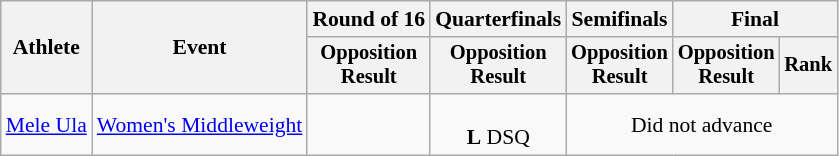<table class="wikitable" style="font-size:90%; text-align:center">
<tr>
<th rowspan=2>Athlete</th>
<th rowspan=2>Event</th>
<th>Round of 16</th>
<th>Quarterfinals</th>
<th>Semifinals</th>
<th colspan=2>Final</th>
</tr>
<tr style="font-size:95%">
<th>Opposition<br>Result</th>
<th>Opposition<br>Result</th>
<th>Opposition<br>Result</th>
<th>Opposition<br>Result</th>
<th>Rank</th>
</tr>
<tr>
<td align=left><a href='#'>Mele Ula</a></td>
<td align=left><a href='#'>Women's Middleweight</a></td>
<td></td>
<td><br><strong>L</strong> DSQ</td>
<td colspan=3>Did not advance</td>
</tr>
</table>
